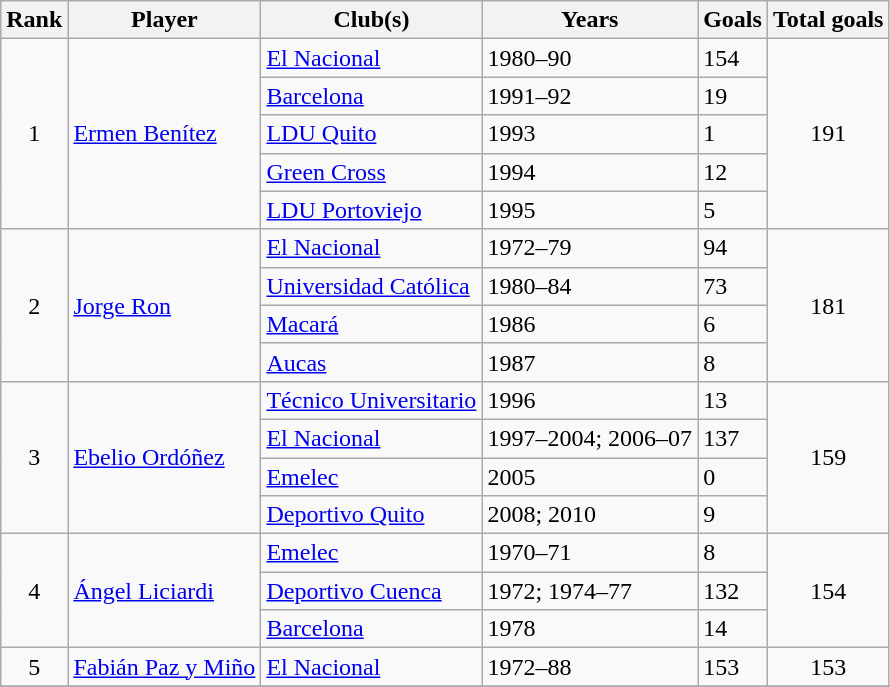<table class="wikitable">
<tr>
<th>Rank</th>
<th>Player</th>
<th>Club(s)</th>
<th>Years</th>
<th>Goals</th>
<th>Total goals</th>
</tr>
<tr>
<td align=center rowspan=5>1</td>
<td rowspan=5> <a href='#'>Ermen Benítez</a></td>
<td><a href='#'>El Nacional</a></td>
<td>1980–90</td>
<td>154</td>
<td align=center rowspan=5>191</td>
</tr>
<tr>
<td><a href='#'>Barcelona</a></td>
<td>1991–92</td>
<td>19</td>
</tr>
<tr>
<td><a href='#'>LDU Quito</a></td>
<td>1993</td>
<td>1</td>
</tr>
<tr>
<td><a href='#'>Green Cross</a></td>
<td>1994</td>
<td>12</td>
</tr>
<tr>
<td><a href='#'>LDU Portoviejo</a></td>
<td>1995</td>
<td>5</td>
</tr>
<tr>
<td align=center rowspan=4>2</td>
<td rowspan=4> <a href='#'>Jorge Ron</a></td>
<td><a href='#'>El Nacional</a></td>
<td>1972–79</td>
<td>94</td>
<td align=center rowspan=4>181</td>
</tr>
<tr>
<td><a href='#'>Universidad Católica</a></td>
<td>1980–84</td>
<td>73</td>
</tr>
<tr>
<td><a href='#'>Macará</a></td>
<td>1986</td>
<td>6</td>
</tr>
<tr>
<td><a href='#'>Aucas</a></td>
<td>1987</td>
<td>8</td>
</tr>
<tr>
<td align=center rowspan=4>3</td>
<td rowspan=4> <a href='#'>Ebelio Ordóñez</a></td>
<td><a href='#'>Técnico Universitario</a></td>
<td>1996</td>
<td>13</td>
<td align=center rowspan=4>159</td>
</tr>
<tr>
<td><a href='#'>El Nacional</a></td>
<td>1997–2004; 2006–07</td>
<td>137</td>
</tr>
<tr>
<td><a href='#'>Emelec</a></td>
<td>2005</td>
<td>0</td>
</tr>
<tr>
<td><a href='#'>Deportivo Quito</a></td>
<td>2008; 2010</td>
<td>9</td>
</tr>
<tr>
<td align=center rowspan=3>4</td>
<td rowspan=3> <a href='#'>Ángel Liciardi</a></td>
<td><a href='#'>Emelec</a></td>
<td>1970–71</td>
<td>8</td>
<td align=center rowspan=3>154</td>
</tr>
<tr>
<td><a href='#'>Deportivo Cuenca</a></td>
<td>1972; 1974–77</td>
<td>132</td>
</tr>
<tr>
<td><a href='#'>Barcelona</a></td>
<td>1978</td>
<td>14</td>
</tr>
<tr>
<td align=center>5</td>
<td> <a href='#'>Fabián Paz y Miño</a></td>
<td><a href='#'>El Nacional</a></td>
<td>1972–88</td>
<td>153</td>
<td align=center>153</td>
</tr>
<tr>
</tr>
</table>
